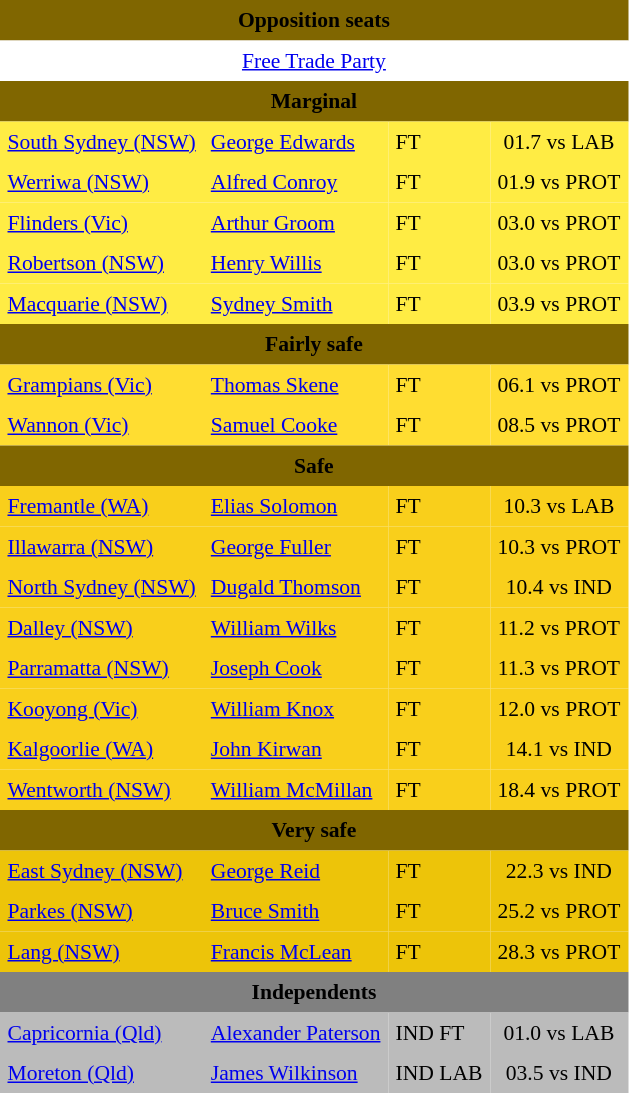<table class="toccolours" align="left" cellpadding="5" cellspacing="0" style="margin-right: .5em; margin-top: .4em;font-size: 90%;">
<tr>
<td COLSPAN=4 align="center" bgcolor="806600"><span><strong>Opposition seats</strong></span></td>
</tr>
<tr>
<td style="background-color:white" colspan=4 align="center"><a href='#'>Free Trade Party</a></td>
</tr>
<tr>
<td COLSPAN=4 align="center" bgcolor="806600"><span><strong>Marginal</strong></span></td>
</tr>
<tr>
<td align="left" bgcolor="ffec44"><a href='#'>South Sydney (NSW)</a></td>
<td align="left" bgcolor="ffec44"><a href='#'>George Edwards</a></td>
<td align="left" bgcolor="ffec44">FT</td>
<td align="center" bgcolor="ffec44">01.7 vs LAB</td>
</tr>
<tr>
<td align="left" bgcolor="ffec44"><a href='#'>Werriwa (NSW)</a></td>
<td align="left" bgcolor="ffec44"><a href='#'>Alfred Conroy</a></td>
<td align="left" bgcolor="ffec44">FT</td>
<td align="center" bgcolor="ffec44">01.9 vs PROT</td>
</tr>
<tr>
<td align="left" bgcolor="ffec44"><a href='#'>Flinders (Vic)</a></td>
<td align="left" bgcolor="ffec44"><a href='#'>Arthur Groom</a></td>
<td align="left" bgcolor="ffec44">FT</td>
<td align="center" bgcolor="ffec44">03.0 vs PROT</td>
</tr>
<tr>
<td align="left" bgcolor="ffec44"><a href='#'>Robertson (NSW)</a></td>
<td align="left" bgcolor="ffec44"><a href='#'>Henry Willis</a></td>
<td align="left" bgcolor="ffec44">FT</td>
<td align="center" bgcolor="ffec44">03.0 vs PROT</td>
</tr>
<tr>
<td align="left" bgcolor="ffec44"><a href='#'>Macquarie (NSW)</a></td>
<td align="left" bgcolor="ffec44"><a href='#'>Sydney Smith</a></td>
<td align="left" bgcolor="ffec44">FT</td>
<td align="center" bgcolor="ffec44">03.9 vs PROT</td>
</tr>
<tr>
<td COLSPAN=4 align="center" bgcolor="806600"><span><strong>Fairly safe</strong></span></td>
</tr>
<tr>
<td align="left" bgcolor="ffdd31"><a href='#'>Grampians (Vic)</a></td>
<td align="left" bgcolor="ffdd31"><a href='#'>Thomas Skene</a></td>
<td align="left" bgcolor="ffdd31">FT</td>
<td align="center" bgcolor="ffdd31">06.1 vs PROT</td>
</tr>
<tr>
<td align="left" bgcolor="ffdd31"><a href='#'>Wannon (Vic)</a></td>
<td align="left" bgcolor="ffdd31"><a href='#'>Samuel Cooke</a></td>
<td align="left" bgcolor="ffdd31">FT</td>
<td align="center" bgcolor="ffdd31">08.5 vs PROT</td>
</tr>
<tr>
<td COLSPAN=4 align="center" bgcolor="806600"><span><strong>Safe</strong></span></td>
</tr>
<tr>
<td align="left" bgcolor="f9cf1b"><a href='#'>Fremantle (WA)</a></td>
<td align="left" bgcolor="f9cf1b"><a href='#'>Elias Solomon</a></td>
<td align="left" bgcolor="f9cf1b">FT</td>
<td align="center" bgcolor="f9cf1b">10.3 vs LAB</td>
</tr>
<tr>
<td align="left" bgcolor="f9cf1b"><a href='#'>Illawarra (NSW)</a></td>
<td align="left" bgcolor="f9cf1b"><a href='#'>George Fuller</a></td>
<td align="left" bgcolor="f9cf1b">FT</td>
<td align="center" bgcolor="f9cf1b">10.3 vs PROT</td>
</tr>
<tr>
<td align="left" bgcolor="f9cf1b"><a href='#'>North Sydney (NSW)</a></td>
<td align="left" bgcolor="f9cf1b"><a href='#'>Dugald Thomson</a></td>
<td align="left" bgcolor="f9cf1b">FT</td>
<td align="center" bgcolor="f9cf1b">10.4 vs IND</td>
</tr>
<tr>
<td align="left" bgcolor="f9cf1b"><a href='#'>Dalley (NSW)</a></td>
<td align="left" bgcolor="f9cf1b"><a href='#'>William Wilks</a></td>
<td align="left" bgcolor="f9cf1b">FT</td>
<td align="center" bgcolor="f9cf1b">11.2 vs PROT</td>
</tr>
<tr>
<td align="left" bgcolor="f9cf1b"><a href='#'>Parramatta (NSW)</a></td>
<td align="left" bgcolor="f9cf1b"><a href='#'>Joseph Cook</a></td>
<td align="left" bgcolor="f9cf1b">FT</td>
<td align="center" bgcolor="f9cf1b">11.3 vs PROT</td>
</tr>
<tr>
<td align="left" bgcolor="f9cf1b"><a href='#'>Kooyong (Vic)</a></td>
<td align="left" bgcolor="f9cf1b"><a href='#'>William Knox</a></td>
<td align="left" bgcolor="f9cf1b">FT</td>
<td align="center" bgcolor="f9cf1b">12.0 vs PROT</td>
</tr>
<tr>
<td align="left" bgcolor="f9cf1b"><a href='#'>Kalgoorlie (WA)</a></td>
<td align="left" bgcolor="f9cf1b"><a href='#'>John Kirwan</a></td>
<td align="left" bgcolor="f9cf1b">FT</td>
<td align="center" bgcolor="f9cf1b">14.1 vs IND</td>
</tr>
<tr>
<td align="left" bgcolor="f9cf1b"><a href='#'>Wentworth (NSW)</a></td>
<td align="left" bgcolor="f9cf1b"><a href='#'>William McMillan</a></td>
<td align="left" bgcolor="f9cf1b">FT</td>
<td align="center" bgcolor="f9cf1b">18.4 vs PROT</td>
</tr>
<tr>
<td COLSPAN=4 align="center" bgcolor="806600"><span><strong>Very safe</strong></span></td>
</tr>
<tr>
<td align="left" bgcolor="edc409"><a href='#'>East Sydney (NSW)</a></td>
<td align="left" bgcolor="edc409"><a href='#'>George Reid</a></td>
<td align="left" bgcolor="edc409">FT</td>
<td align="center" bgcolor="edc409">22.3 vs IND</td>
</tr>
<tr>
<td align="left" bgcolor="edc409"><a href='#'>Parkes (NSW)</a></td>
<td align="left" bgcolor="edc409"><a href='#'>Bruce Smith</a></td>
<td align="left" bgcolor="edc409">FT</td>
<td align="center" bgcolor="edc409">25.2 vs PROT</td>
</tr>
<tr>
<td align="left" bgcolor="edc409"><a href='#'>Lang (NSW)</a></td>
<td align="left" bgcolor="edc409"><a href='#'>Francis McLean</a></td>
<td align="left" bgcolor="edc409">FT</td>
<td align="center" bgcolor="edc409">28.3 vs PROT</td>
</tr>
<tr>
<td COLSPAN=4 align="center" bgcolor="gray"><span><strong>Independents</strong></span></td>
</tr>
<tr>
<td align="left" bgcolor="BBBBBB"><a href='#'>Capricornia (Qld)</a></td>
<td align="left" bgcolor="BBBBBB"><a href='#'>Alexander Paterson</a></td>
<td align="left" bgcolor="BBBBBB">IND FT</td>
<td align="center" bgcolor="BBBBBB">01.0 vs LAB</td>
</tr>
<tr>
<td align="left" bgcolor="BBBBBB"><a href='#'>Moreton (Qld)</a></td>
<td align="left" bgcolor="BBBBBB"><a href='#'>James Wilkinson</a></td>
<td align="left" bgcolor="BBBBBB">IND LAB</td>
<td align="center" bgcolor="BBBBBB">03.5 vs IND</td>
</tr>
</table>
